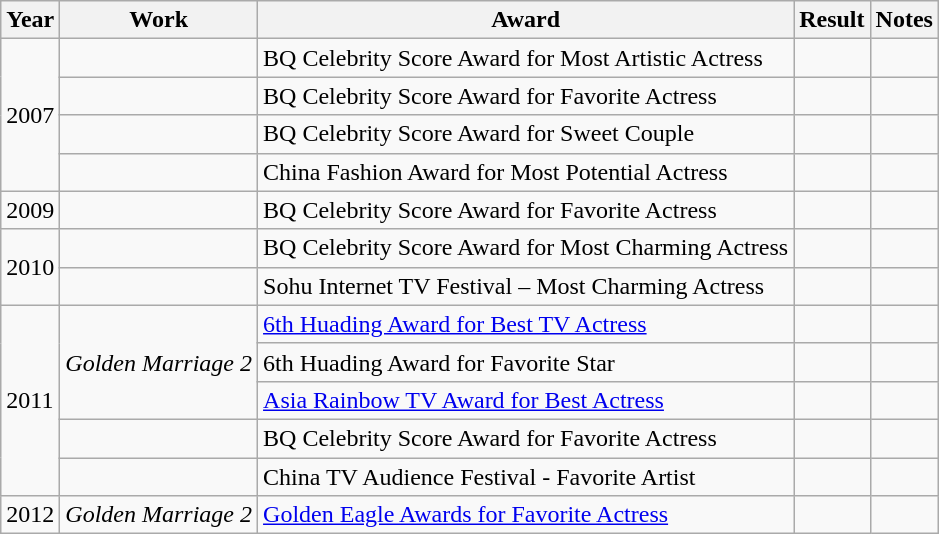<table class="wikitable">
<tr>
<th>Year</th>
<th>Work</th>
<th>Award</th>
<th>Result</th>
<th>Notes</th>
</tr>
<tr>
<td rowspan="4">2007</td>
<td></td>
<td>BQ Celebrity Score Award for Most Artistic Actress</td>
<td></td>
<td></td>
</tr>
<tr>
<td></td>
<td>BQ Celebrity Score Award for Favorite Actress</td>
<td></td>
<td></td>
</tr>
<tr>
<td></td>
<td>BQ Celebrity Score Award for Sweet Couple</td>
<td></td>
<td></td>
</tr>
<tr>
<td></td>
<td>China Fashion Award for Most Potential Actress</td>
<td></td>
<td></td>
</tr>
<tr>
<td>2009</td>
<td></td>
<td>BQ Celebrity Score Award for Favorite Actress</td>
<td></td>
<td></td>
</tr>
<tr>
<td rowspan="2">2010</td>
<td></td>
<td>BQ Celebrity Score Award for Most Charming Actress</td>
<td></td>
<td></td>
</tr>
<tr>
<td></td>
<td>Sohu Internet TV Festival – Most Charming Actress</td>
<td></td>
<td></td>
</tr>
<tr>
<td rowspan="5">2011</td>
<td rowspan="3"><em>Golden Marriage 2</em></td>
<td><a href='#'>6th Huading Award for Best TV Actress</a></td>
<td></td>
<td></td>
</tr>
<tr>
<td>6th Huading Award for Favorite Star</td>
<td></td>
<td></td>
</tr>
<tr>
<td><a href='#'>Asia Rainbow TV Award for Best Actress</a></td>
<td></td>
<td></td>
</tr>
<tr>
<td></td>
<td>BQ Celebrity Score Award for Favorite Actress</td>
<td></td>
<td></td>
</tr>
<tr>
<td></td>
<td>China TV Audience Festival - Favorite Artist</td>
<td></td>
<td></td>
</tr>
<tr>
<td>2012</td>
<td><em>Golden Marriage 2</em></td>
<td><a href='#'>Golden Eagle Awards for Favorite Actress</a></td>
<td></td>
<td></td>
</tr>
</table>
